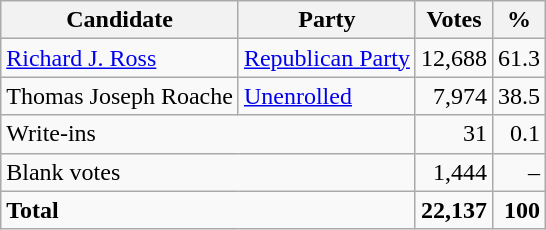<table class=wikitable style=text-align:right>
<tr>
<th>Candidate</th>
<th>Party</th>
<th>Votes</th>
<th>%</th>
</tr>
<tr>
<td align=left><a href='#'>Richard J. Ross</a></td>
<td align=left><a href='#'>Republican Party</a></td>
<td>12,688</td>
<td>61.3</td>
</tr>
<tr>
<td align=left>Thomas Joseph Roache</td>
<td align=left><a href='#'>Unenrolled</a></td>
<td>7,974</td>
<td>38.5</td>
</tr>
<tr>
<td align=left colspan=2>Write-ins</td>
<td>31</td>
<td>0.1</td>
</tr>
<tr>
<td align=left colspan=2>Blank votes</td>
<td>1,444</td>
<td>–</td>
</tr>
<tr>
<td align=left colspan=2><strong>Total</strong></td>
<td><strong>22,137</strong></td>
<td><strong>100</strong></td>
</tr>
</table>
